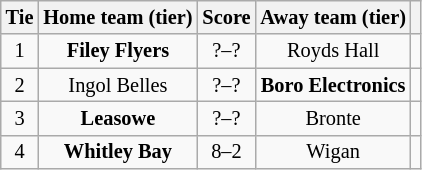<table class="wikitable" style="text-align:center; font-size:85%">
<tr>
<th>Tie</th>
<th>Home team (tier)</th>
<th>Score</th>
<th>Away team (tier)</th>
<th></th>
</tr>
<tr>
<td align="center">1</td>
<td><strong>Filey Flyers</strong></td>
<td align="center">?–?</td>
<td>Royds Hall</td>
<td></td>
</tr>
<tr>
<td align="center">2</td>
<td>Ingol Belles</td>
<td align="center">?–?</td>
<td><strong>Boro Electronics</strong></td>
<td></td>
</tr>
<tr>
<td align="center">3</td>
<td><strong>Leasowe</strong></td>
<td align="center">?–?</td>
<td>Bronte</td>
<td></td>
</tr>
<tr>
<td align="center">4</td>
<td><strong>Whitley Bay</strong></td>
<td align="center">8–2</td>
<td>Wigan</td>
<td></td>
</tr>
</table>
